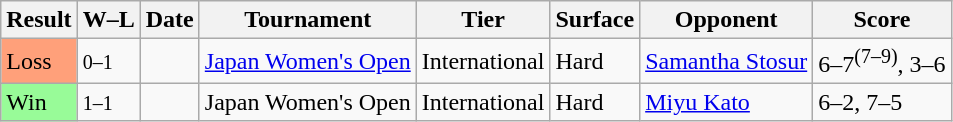<table class="sortable wikitable">
<tr>
<th>Result</th>
<th class="unsortable">W–L</th>
<th>Date</th>
<th>Tournament</th>
<th>Tier</th>
<th>Surface</th>
<th>Opponent</th>
<th class="unsortable">Score</th>
</tr>
<tr>
<td bgcolor=ffa07a>Loss</td>
<td><small>0–1</small></td>
<td><a href='#'></a></td>
<td><a href='#'>Japan Women's Open</a></td>
<td>International</td>
<td>Hard</td>
<td> <a href='#'>Samantha Stosur</a></td>
<td>6–7<sup>(7–9)</sup>, 3–6</td>
</tr>
<tr>
<td bgcolor=98fb98>Win</td>
<td><small>1–1</small></td>
<td><a href='#'></a></td>
<td>Japan Women's Open</td>
<td>International</td>
<td>Hard</td>
<td> <a href='#'>Miyu Kato</a></td>
<td>6–2, 7–5</td>
</tr>
</table>
